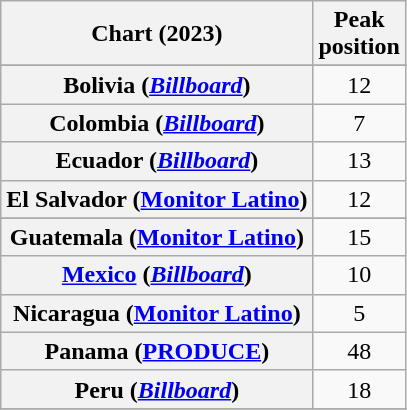<table class="wikitable sortable plainrowheaders" style="text-align:center">
<tr>
<th scope="col">Chart (2023)</th>
<th scope="col">Peak<br>position</th>
</tr>
<tr>
</tr>
<tr>
<th scope="row">Bolivia (<em><a href='#'>Billboard</a></em>)</th>
<td>12</td>
</tr>
<tr>
<th scope="row">Colombia (<em><a href='#'>Billboard</a></em>)</th>
<td>7</td>
</tr>
<tr>
<th scope="row">Ecuador (<em><a href='#'>Billboard</a></em>)</th>
<td>13</td>
</tr>
<tr>
<th scope="row">El Salvador (<a href='#'>Monitor Latino</a>)</th>
<td>12</td>
</tr>
<tr>
</tr>
<tr>
<th scope="row">Guatemala (<a href='#'>Monitor Latino</a>)</th>
<td>15</td>
</tr>
<tr>
<th scope="row"><a href='#'>Mexico</a> (<em><a href='#'>Billboard</a></em>)</th>
<td>10</td>
</tr>
<tr>
<th scope="row">Nicaragua (<a href='#'>Monitor Latino</a>)</th>
<td>5</td>
</tr>
<tr>
<th scope="row">Panama (<a href='#'>PRODUCE</a>)</th>
<td>48</td>
</tr>
<tr>
<th scope="row">Peru (<em><a href='#'>Billboard</a></em>)</th>
<td>18</td>
</tr>
<tr>
</tr>
<tr>
</tr>
<tr>
</tr>
<tr>
</tr>
<tr>
</tr>
</table>
